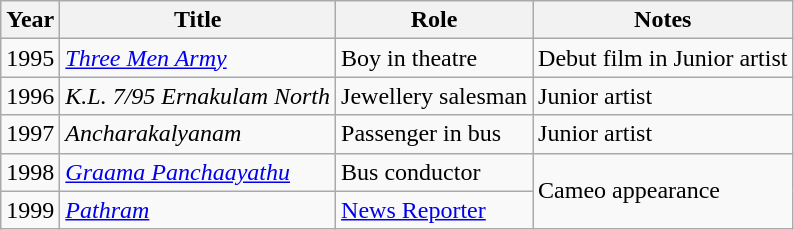<table class="wikitable sortable">
<tr>
<th scope="col">Year</th>
<th scope="col">Title</th>
<th scope="col">Role</th>
<th scope="col" class="unsortable">Notes</th>
</tr>
<tr>
<td>1995</td>
<td><em><a href='#'>Three Men Army</a></em></td>
<td>Boy in theatre</td>
<td>Debut film in Junior artist</td>
</tr>
<tr>
<td>1996</td>
<td><em>K.L. 7/95 Ernakulam North</em></td>
<td>Jewellery salesman</td>
<td>Junior artist</td>
</tr>
<tr>
<td>1997</td>
<td><em>Ancharakalyanam</em></td>
<td>Passenger in bus</td>
<td>Junior artist</td>
</tr>
<tr>
<td>1998</td>
<td><em><a href='#'>Graama Panchaayathu</a></em></td>
<td>Bus conductor</td>
<td rowspan="2">Cameo appearance</td>
</tr>
<tr>
<td>1999</td>
<td><em><a href='#'>Pathram</a></em></td>
<td><a href='#'>News Reporter</a></td>
</tr>
</table>
